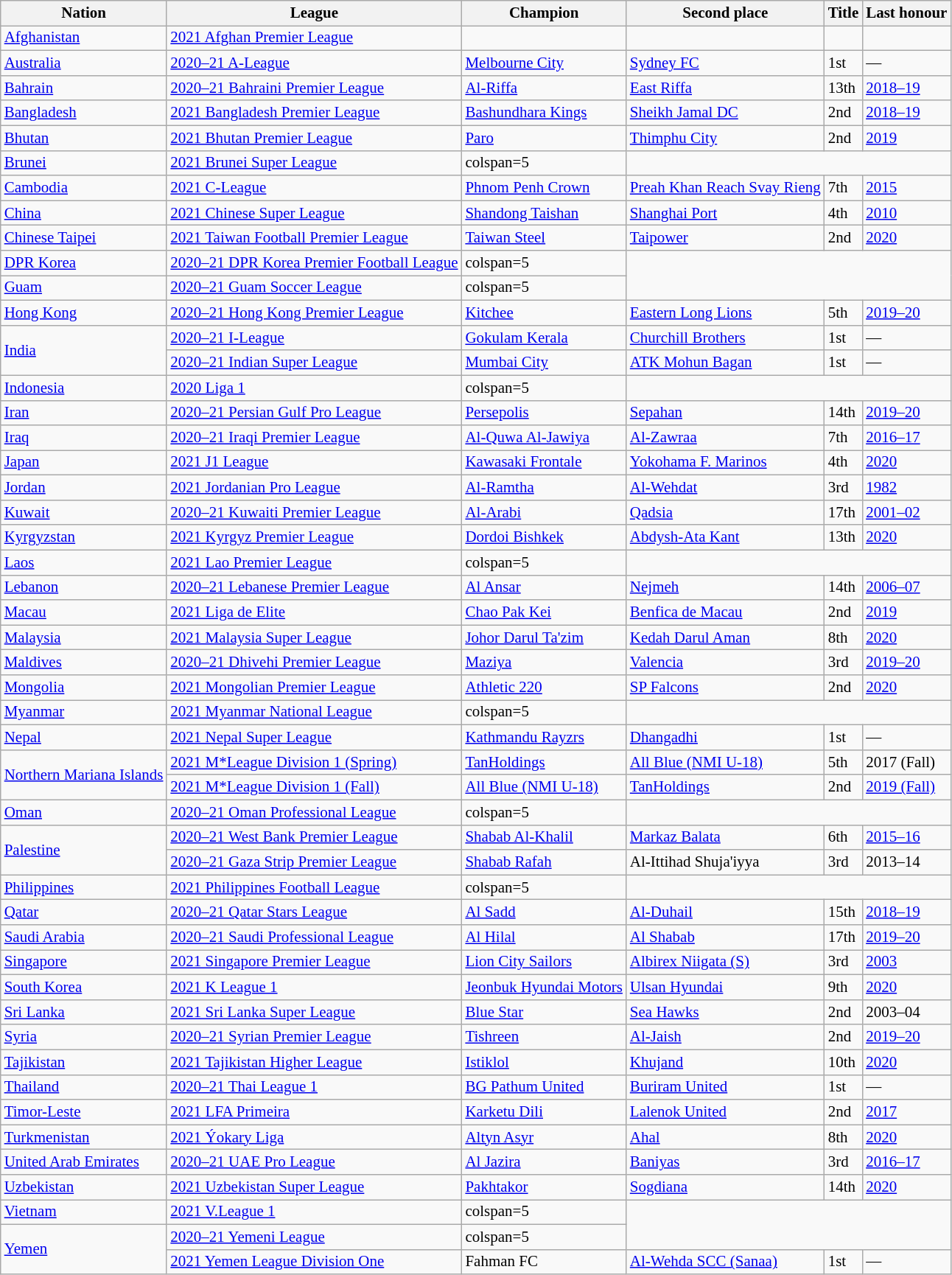<table class=wikitable style="font-size:14px">
<tr>
<th>Nation</th>
<th>League</th>
<th>Champion</th>
<th>Second place</th>
<th data-sort-type="number">Title</th>
<th>Last honour</th>
</tr>
<tr>
<td> <a href='#'>Afghanistan</a></td>
<td><a href='#'>2021 Afghan Premier League</a></td>
<td></td>
<td></td>
<td></td>
<td></td>
</tr>
<tr>
<td> <a href='#'>Australia</a></td>
<td><a href='#'>2020–21 A-League</a></td>
<td><a href='#'>Melbourne City</a></td>
<td><a href='#'>Sydney FC</a></td>
<td>1st</td>
<td>—</td>
</tr>
<tr>
<td> <a href='#'>Bahrain</a></td>
<td><a href='#'>2020–21 Bahraini Premier League</a></td>
<td><a href='#'>Al-Riffa</a></td>
<td><a href='#'>East Riffa</a></td>
<td>13th</td>
<td><a href='#'>2018–19</a></td>
</tr>
<tr>
<td> <a href='#'>Bangladesh</a></td>
<td><a href='#'>2021 Bangladesh Premier League</a></td>
<td><a href='#'>Bashundhara Kings</a></td>
<td><a href='#'>Sheikh Jamal DC</a></td>
<td>2nd</td>
<td><a href='#'>2018–19</a></td>
</tr>
<tr>
<td> <a href='#'>Bhutan</a></td>
<td><a href='#'>2021 Bhutan Premier League</a></td>
<td><a href='#'>Paro</a></td>
<td><a href='#'>Thimphu City</a></td>
<td>2nd</td>
<td><a href='#'>2019</a></td>
</tr>
<tr>
<td> <a href='#'>Brunei</a></td>
<td><a href='#'>2021 Brunei Super League</a></td>
<td>colspan=5 </td>
</tr>
<tr>
<td> <a href='#'>Cambodia</a></td>
<td><a href='#'>2021 C-League</a></td>
<td><a href='#'>Phnom Penh Crown</a></td>
<td><a href='#'>Preah Khan Reach Svay Rieng</a></td>
<td>7th</td>
<td><a href='#'>2015</a></td>
</tr>
<tr>
<td> <a href='#'>China</a></td>
<td><a href='#'>2021 Chinese Super League</a></td>
<td><a href='#'>Shandong Taishan</a></td>
<td><a href='#'>Shanghai Port</a></td>
<td>4th</td>
<td><a href='#'>2010</a></td>
</tr>
<tr>
<td> <a href='#'>Chinese Taipei</a></td>
<td><a href='#'>2021 Taiwan Football Premier League</a></td>
<td><a href='#'>Taiwan Steel</a></td>
<td><a href='#'>Taipower</a></td>
<td>2nd</td>
<td><a href='#'>2020</a></td>
</tr>
<tr>
<td> <a href='#'>DPR Korea</a></td>
<td><a href='#'>2020–21 DPR Korea Premier Football League</a></td>
<td>colspan=5 </td>
</tr>
<tr>
<td> <a href='#'>Guam</a></td>
<td><a href='#'>2020–21 Guam Soccer League</a></td>
<td>colspan=5 </td>
</tr>
<tr>
<td> <a href='#'>Hong Kong</a></td>
<td><a href='#'>2020–21 Hong Kong Premier League</a></td>
<td><a href='#'>Kitchee</a></td>
<td><a href='#'>Eastern Long Lions</a></td>
<td>5th</td>
<td><a href='#'>2019–20</a></td>
</tr>
<tr>
<td rowspan=2> <a href='#'>India</a></td>
<td><a href='#'>2020–21 I-League</a></td>
<td><a href='#'>Gokulam Kerala</a></td>
<td><a href='#'>Churchill Brothers</a></td>
<td>1st</td>
<td>—</td>
</tr>
<tr>
<td><a href='#'>2020–21 Indian Super League</a></td>
<td><a href='#'>Mumbai City</a></td>
<td><a href='#'>ATK Mohun Bagan</a></td>
<td>1st</td>
<td>—</td>
</tr>
<tr>
<td> <a href='#'>Indonesia</a></td>
<td><a href='#'>2020 Liga 1</a></td>
<td>colspan=5 </td>
</tr>
<tr>
<td> <a href='#'>Iran</a></td>
<td><a href='#'>2020–21 Persian Gulf Pro League</a></td>
<td><a href='#'>Persepolis</a></td>
<td><a href='#'>Sepahan</a></td>
<td>14th</td>
<td><a href='#'>2019–20</a></td>
</tr>
<tr>
<td> <a href='#'>Iraq</a></td>
<td><a href='#'>2020–21 Iraqi Premier League</a></td>
<td><a href='#'>Al-Quwa Al-Jawiya</a></td>
<td><a href='#'>Al-Zawraa</a></td>
<td>7th</td>
<td><a href='#'>2016–17</a></td>
</tr>
<tr>
<td> <a href='#'>Japan</a></td>
<td><a href='#'>2021 J1 League</a></td>
<td><a href='#'>Kawasaki Frontale</a></td>
<td><a href='#'>Yokohama F. Marinos</a></td>
<td>4th</td>
<td><a href='#'>2020</a></td>
</tr>
<tr>
<td> <a href='#'>Jordan</a></td>
<td><a href='#'>2021 Jordanian Pro League</a></td>
<td><a href='#'>Al-Ramtha</a></td>
<td><a href='#'>Al-Wehdat</a></td>
<td>3rd</td>
<td><a href='#'>1982</a></td>
</tr>
<tr>
<td> <a href='#'>Kuwait</a></td>
<td><a href='#'>2020–21 Kuwaiti Premier League</a></td>
<td><a href='#'>Al-Arabi</a></td>
<td><a href='#'>Qadsia</a></td>
<td>17th</td>
<td><a href='#'>2001–02</a></td>
</tr>
<tr>
<td> <a href='#'>Kyrgyzstan</a></td>
<td><a href='#'>2021 Kyrgyz Premier League</a></td>
<td><a href='#'>Dordoi Bishkek</a></td>
<td><a href='#'>Abdysh-Ata Kant</a></td>
<td>13th</td>
<td><a href='#'>2020</a></td>
</tr>
<tr>
<td> <a href='#'>Laos</a></td>
<td><a href='#'>2021 Lao Premier League</a></td>
<td>colspan=5 </td>
</tr>
<tr>
<td> <a href='#'>Lebanon</a></td>
<td><a href='#'>2020–21 Lebanese Premier League</a></td>
<td><a href='#'>Al Ansar</a></td>
<td><a href='#'>Nejmeh</a></td>
<td>14th</td>
<td><a href='#'>2006–07</a></td>
</tr>
<tr>
<td> <a href='#'>Macau</a></td>
<td><a href='#'>2021 Liga de Elite</a></td>
<td><a href='#'>Chao Pak Kei</a></td>
<td><a href='#'>Benfica de Macau</a></td>
<td>2nd</td>
<td><a href='#'>2019</a></td>
</tr>
<tr>
<td> <a href='#'>Malaysia</a></td>
<td><a href='#'>2021 Malaysia Super League</a></td>
<td><a href='#'>Johor Darul Ta'zim</a></td>
<td><a href='#'>Kedah Darul Aman</a></td>
<td>8th</td>
<td><a href='#'>2020</a></td>
</tr>
<tr>
<td> <a href='#'>Maldives</a></td>
<td><a href='#'>2020–21 Dhivehi Premier League</a></td>
<td><a href='#'>Maziya</a></td>
<td><a href='#'>Valencia</a></td>
<td>3rd</td>
<td><a href='#'>2019–20</a></td>
</tr>
<tr>
<td> <a href='#'>Mongolia</a></td>
<td><a href='#'>2021 Mongolian Premier League</a></td>
<td><a href='#'>Athletic 220</a></td>
<td><a href='#'>SP Falcons</a></td>
<td>2nd</td>
<td><a href='#'>2020</a></td>
</tr>
<tr>
<td> <a href='#'>Myanmar</a></td>
<td><a href='#'>2021 Myanmar National League</a></td>
<td>colspan=5 </td>
</tr>
<tr>
<td> <a href='#'>Nepal</a></td>
<td><a href='#'>2021 Nepal Super League</a></td>
<td><a href='#'>Kathmandu Rayzrs</a></td>
<td><a href='#'>Dhangadhi</a></td>
<td>1st</td>
<td>—</td>
</tr>
<tr>
<td rowspan="2"> <a href='#'>Northern Mariana Islands</a></td>
<td><a href='#'>2021 M*League Division 1 (Spring)</a></td>
<td><a href='#'>TanHoldings</a></td>
<td><a href='#'>All Blue (NMI U-18)</a></td>
<td>5th</td>
<td>2017 (Fall)</td>
</tr>
<tr>
<td><a href='#'>2021 M*League Division 1 (Fall)</a></td>
<td><a href='#'>All Blue (NMI U-18)</a></td>
<td><a href='#'>TanHoldings</a></td>
<td>2nd</td>
<td><a href='#'>2019 (Fall)</a></td>
</tr>
<tr>
<td> <a href='#'>Oman</a></td>
<td><a href='#'>2020–21 Oman Professional League</a></td>
<td>colspan=5 </td>
</tr>
<tr>
<td rowspan=2> <a href='#'>Palestine</a></td>
<td><a href='#'>2020–21 West Bank Premier League</a></td>
<td><a href='#'>Shabab Al-Khalil</a></td>
<td><a href='#'>Markaz Balata</a></td>
<td>6th</td>
<td><a href='#'>2015–16</a></td>
</tr>
<tr>
<td><a href='#'>2020–21 Gaza Strip Premier League</a></td>
<td><a href='#'>Shabab Rafah</a></td>
<td>Al-Ittihad Shuja'iyya</td>
<td>3rd</td>
<td>2013–14</td>
</tr>
<tr>
<td> <a href='#'>Philippines</a></td>
<td><a href='#'>2021 Philippines Football League</a></td>
<td>colspan=5 </td>
</tr>
<tr>
<td> <a href='#'>Qatar</a></td>
<td><a href='#'>2020–21 Qatar Stars League</a></td>
<td><a href='#'>Al Sadd</a></td>
<td><a href='#'>Al-Duhail</a></td>
<td>15th</td>
<td><a href='#'>2018–19</a></td>
</tr>
<tr>
<td> <a href='#'>Saudi Arabia</a></td>
<td><a href='#'>2020–21 Saudi Professional League</a></td>
<td><a href='#'>Al Hilal</a></td>
<td><a href='#'>Al Shabab</a></td>
<td>17th</td>
<td><a href='#'>2019–20</a></td>
</tr>
<tr>
<td> <a href='#'>Singapore</a></td>
<td><a href='#'>2021 Singapore Premier League</a></td>
<td><a href='#'>Lion City Sailors</a></td>
<td><a href='#'>Albirex Niigata (S)</a></td>
<td>3rd</td>
<td><a href='#'>2003</a></td>
</tr>
<tr>
<td> <a href='#'>South Korea</a></td>
<td><a href='#'>2021 K League 1</a></td>
<td><a href='#'>Jeonbuk Hyundai Motors</a></td>
<td><a href='#'>Ulsan Hyundai</a></td>
<td>9th</td>
<td><a href='#'>2020</a></td>
</tr>
<tr>
<td> <a href='#'>Sri Lanka</a></td>
<td><a href='#'>2021 Sri Lanka Super League</a></td>
<td><a href='#'>Blue Star</a></td>
<td><a href='#'>Sea Hawks</a></td>
<td>2nd</td>
<td>2003–04</td>
</tr>
<tr>
<td> <a href='#'>Syria</a></td>
<td><a href='#'>2020–21 Syrian Premier League</a></td>
<td><a href='#'>Tishreen</a></td>
<td><a href='#'>Al-Jaish</a></td>
<td>2nd</td>
<td><a href='#'>2019–20</a></td>
</tr>
<tr>
<td> <a href='#'>Tajikistan</a></td>
<td><a href='#'>2021 Tajikistan Higher League</a></td>
<td><a href='#'>Istiklol</a></td>
<td><a href='#'>Khujand</a></td>
<td>10th</td>
<td><a href='#'>2020</a></td>
</tr>
<tr>
<td> <a href='#'>Thailand</a></td>
<td><a href='#'>2020–21 Thai League 1</a></td>
<td><a href='#'>BG Pathum United</a></td>
<td><a href='#'>Buriram United</a></td>
<td>1st</td>
<td>—</td>
</tr>
<tr>
<td> <a href='#'>Timor-Leste</a></td>
<td><a href='#'>2021 LFA Primeira</a></td>
<td><a href='#'>Karketu Dili</a></td>
<td><a href='#'>Lalenok United</a></td>
<td>2nd</td>
<td><a href='#'>2017</a></td>
</tr>
<tr>
<td> <a href='#'>Turkmenistan</a></td>
<td><a href='#'>2021 Ýokary Liga</a></td>
<td><a href='#'>Altyn Asyr</a></td>
<td><a href='#'>Ahal</a></td>
<td>8th</td>
<td><a href='#'>2020</a></td>
</tr>
<tr>
<td> <a href='#'>United Arab Emirates</a></td>
<td><a href='#'>2020–21 UAE Pro League</a></td>
<td><a href='#'>Al Jazira</a></td>
<td><a href='#'>Baniyas</a></td>
<td>3rd</td>
<td><a href='#'>2016–17</a></td>
</tr>
<tr>
<td> <a href='#'>Uzbekistan</a></td>
<td><a href='#'>2021 Uzbekistan Super League</a></td>
<td><a href='#'>Pakhtakor</a></td>
<td><a href='#'>Sogdiana</a></td>
<td>14th</td>
<td><a href='#'>2020</a></td>
</tr>
<tr>
<td> <a href='#'>Vietnam</a></td>
<td><a href='#'>2021 V.League 1</a></td>
<td>colspan=5 </td>
</tr>
<tr>
<td rowspan=2> <a href='#'>Yemen</a></td>
<td><a href='#'>2020–21 Yemeni League</a></td>
<td>colspan=5 </td>
</tr>
<tr>
<td><a href='#'>2021 Yemen League Division One</a></td>
<td>Fahman FC</td>
<td><a href='#'>Al-Wehda SCC (Sanaa)</a></td>
<td>1st</td>
<td>—</td>
</tr>
</table>
